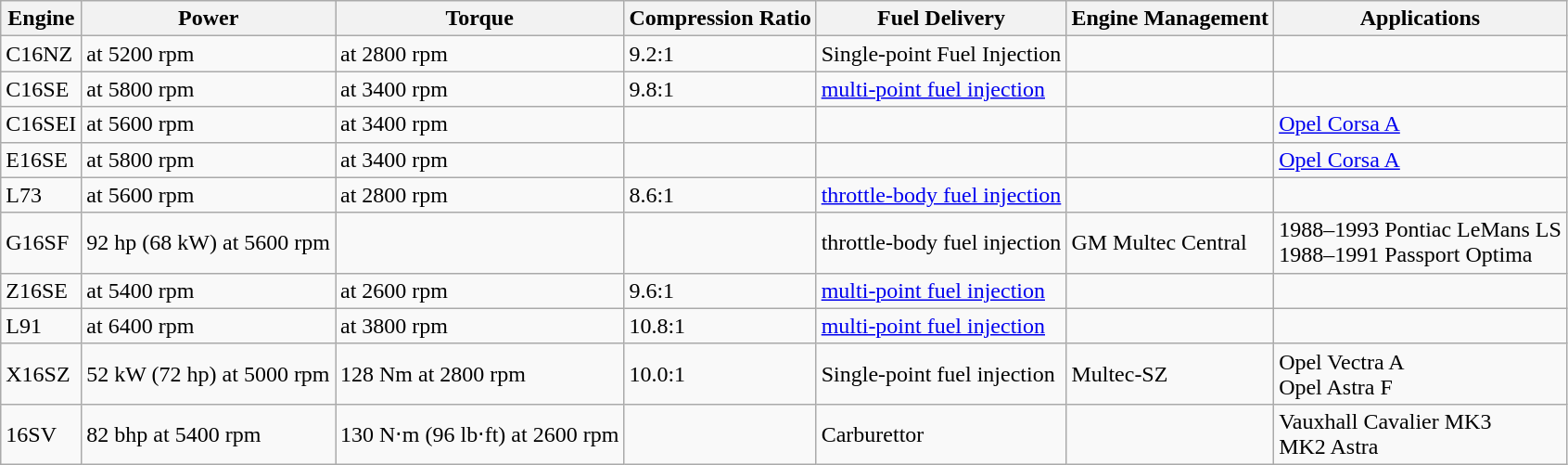<table class="wikitable">
<tr>
<th>Engine</th>
<th>Power</th>
<th>Torque</th>
<th>Compression Ratio</th>
<th>Fuel Delivery</th>
<th>Engine Management</th>
<th>Applications</th>
</tr>
<tr>
<td>C16NZ</td>
<td> at 5200 rpm</td>
<td> at 2800 rpm</td>
<td>9.2:1</td>
<td>Single-point Fuel Injection</td>
<td></td>
<td></td>
</tr>
<tr>
<td>C16SE</td>
<td> at 5800 rpm</td>
<td> at 3400 rpm</td>
<td>9.8:1</td>
<td><a href='#'>multi-point fuel injection</a></td>
<td></td>
<td></td>
</tr>
<tr>
<td>C16SEI</td>
<td> at 5600 rpm</td>
<td> at 3400 rpm</td>
<td></td>
<td></td>
<td></td>
<td><a href='#'>Opel Corsa A</a></td>
</tr>
<tr>
<td>E16SE</td>
<td> at 5800 rpm</td>
<td> at 3400 rpm</td>
<td></td>
<td></td>
<td></td>
<td><a href='#'>Opel Corsa A</a></td>
</tr>
<tr>
<td>L73</td>
<td> at 5600 rpm</td>
<td> at 2800 rpm</td>
<td>8.6:1</td>
<td><a href='#'>throttle-body fuel injection</a></td>
<td></td>
<td></td>
</tr>
<tr>
<td>G16SF</td>
<td>92 hp (68 kW) at 5600 rpm</td>
<td></td>
<td></td>
<td>throttle-body fuel injection</td>
<td>GM Multec Central</td>
<td>1988–1993 Pontiac LeMans LS<br>1988–1991 Passport Optima</td>
</tr>
<tr>
<td>Z16SE</td>
<td> at 5400 rpm</td>
<td> at 2600 rpm</td>
<td>9.6:1</td>
<td><a href='#'>multi-point fuel injection</a></td>
<td></td>
<td></td>
</tr>
<tr>
<td>L91</td>
<td> at 6400 rpm</td>
<td> at 3800 rpm</td>
<td>10.8:1</td>
<td><a href='#'>multi-point fuel injection</a></td>
<td></td>
<td></td>
</tr>
<tr>
<td>X16SZ</td>
<td>52 kW (72 hp) at 5000 rpm</td>
<td>128 Nm at 2800 rpm</td>
<td>10.0:1</td>
<td>Single-point fuel injection</td>
<td>Multec-SZ</td>
<td>Opel Vectra A<br>Opel Astra F</td>
</tr>
<tr>
<td>16SV</td>
<td>82 bhp at 5400 rpm</td>
<td>130 N⋅m (96 lb⋅ft) at 2600 rpm</td>
<td></td>
<td>Carburettor</td>
<td></td>
<td>Vauxhall Cavalier MK3<br>MK2 Astra</td>
</tr>
</table>
